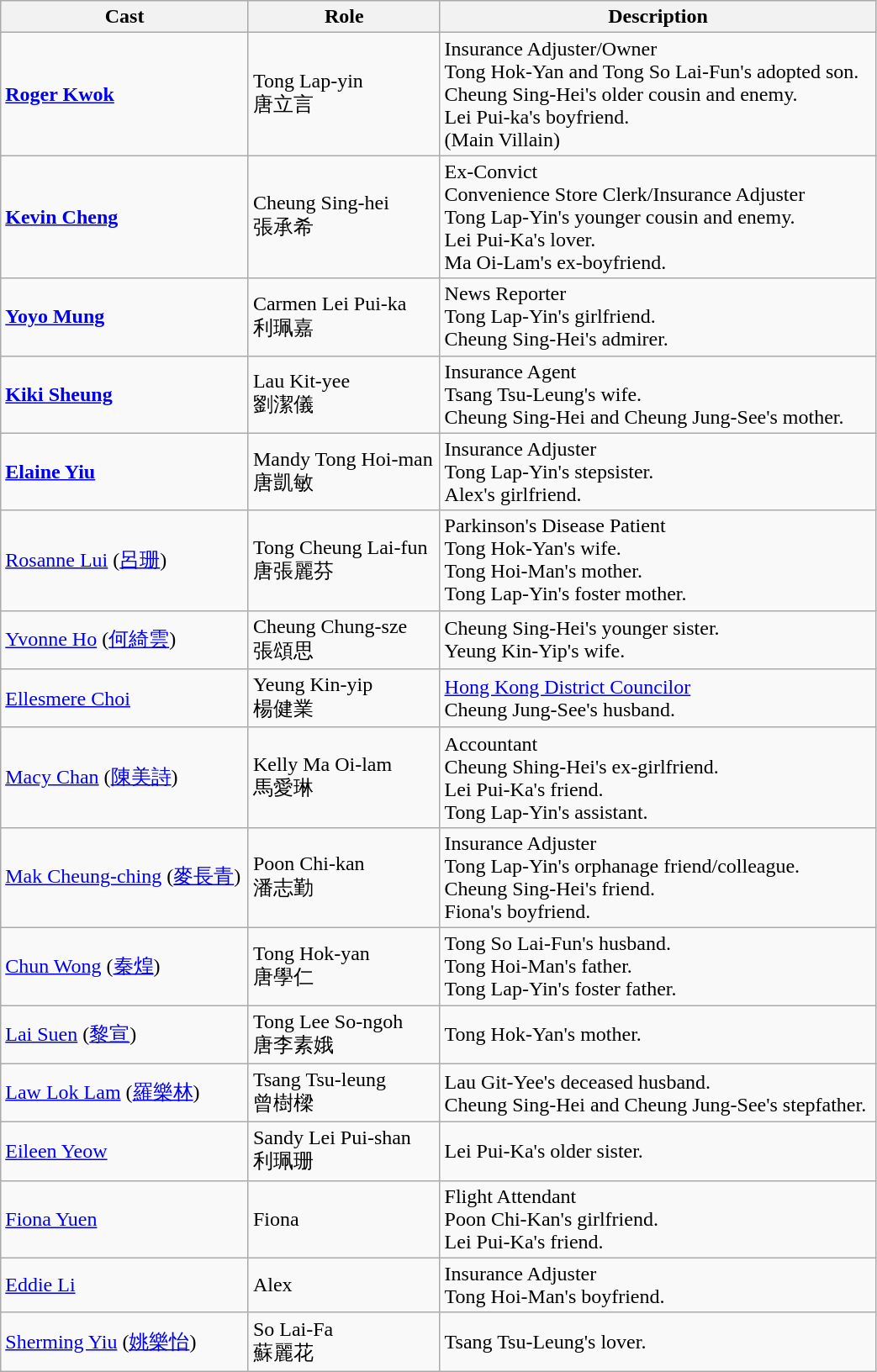<table class="wikitable" width="55%">
<tr>
<th>Cast</th>
<th>Role</th>
<th>Description</th>
</tr>
<tr>
<td><strong><a href='#'>Roger Kwok</a></strong></td>
<td>Tong Lap-yin <br> 唐立言</td>
<td>Insurance Adjuster/Owner <br> Tong Hok-Yan and Tong So Lai-Fun's adopted son. <br> Cheung Sing-Hei's older cousin and enemy. <br> Lei Pui-ka's boyfriend. <br> (Main Villain)</td>
</tr>
<tr>
<td><strong><a href='#'>Kevin Cheng</a></strong></td>
<td>Cheung Sing-hei <br> 張承希</td>
<td>Ex-Convict <br> Convenience Store Clerk/Insurance Adjuster <br> Tong Lap-Yin's younger cousin and enemy. <br> Lei Pui-Ka's lover. <br> Ma Oi-Lam's ex-boyfriend.</td>
</tr>
<tr>
<td><strong><a href='#'>Yoyo Mung</a></strong></td>
<td>Carmen Lei Pui-ka <br> 利珮嘉</td>
<td>News Reporter <br> Tong Lap-Yin's girlfriend.<br>Cheung Sing-Hei's admirer.</td>
</tr>
<tr>
<td><strong><a href='#'>Kiki Sheung</a></strong></td>
<td>Lau Kit-yee <br> 劉潔儀</td>
<td>Insurance Agent <br> Tsang Tsu-Leung's wife. <br> Cheung Sing-Hei and Cheung Jung-See's mother.</td>
</tr>
<tr>
<td><strong><a href='#'>Elaine Yiu</a></strong></td>
<td>Mandy Tong Hoi-man <br> 唐凱敏</td>
<td>Insurance Adjuster <br> Tong Lap-Yin's stepsister. <br> Alex's girlfriend.</td>
</tr>
<tr>
<td><a href='#'>Rosanne Lui</a> (<a href='#'>呂珊</a>)</td>
<td>Tong Cheung Lai-fun <br> 唐張麗芬</td>
<td>Parkinson's Disease Patient <br> Tong Hok-Yan's wife. <br> Tong Hoi-Man's mother. <br> Tong Lap-Yin's foster mother.</td>
</tr>
<tr>
<td><a href='#'>Yvonne Ho</a> (<a href='#'>何綺雲</a>)</td>
<td>Cheung Chung-sze <br> 張頌思</td>
<td>Cheung Sing-Hei's younger sister. <br> Yeung Kin-Yip's wife.</td>
</tr>
<tr>
<td><a href='#'>Ellesmere Choi</a></td>
<td>Yeung Kin-yip <br> 楊健業</td>
<td><a href='#'>Hong Kong District Councilor</a> <br> Cheung Jung-See's husband.</td>
</tr>
<tr>
<td><a href='#'>Macy Chan</a> (<a href='#'>陳美詩</a>)</td>
<td>Kelly Ma Oi-lam <br> 馬愛琳</td>
<td>Accountant <br> Cheung Shing-Hei's ex-girlfriend. <br> Lei Pui-Ka's friend. <br> Tong Lap-Yin's assistant.</td>
</tr>
<tr>
<td><a href='#'>Mak Cheung-ching</a> (<a href='#'>麥長青</a>)</td>
<td>Poon Chi-kan <br> 潘志勤</td>
<td>Insurance Adjuster <br> Tong Lap-Yin's orphanage friend/colleague. <br> Cheung Sing-Hei's friend. <br> Fiona's boyfriend.</td>
</tr>
<tr>
<td><a href='#'>Chun Wong</a> (<a href='#'>秦煌</a>)</td>
<td>Tong Hok-yan <br> 唐學仁</td>
<td>Tong So Lai-Fun's husband. <br> Tong Hoi-Man's father. <br> Tong Lap-Yin's foster father.</td>
</tr>
<tr>
<td><a href='#'>Lai Suen</a> (<a href='#'>黎宣</a>)</td>
<td>Tong Lee So-ngoh <br> 唐李素娥</td>
<td>Tong Hok-Yan's mother.</td>
</tr>
<tr>
<td><a href='#'>Law Lok Lam</a> (<a href='#'>羅樂林</a>)</td>
<td>Tsang Tsu-leung <br> 曾樹樑</td>
<td>Lau Git-Yee's deceased husband. <br> Cheung Sing-Hei and Cheung Jung-See's stepfather.</td>
</tr>
<tr>
<td><a href='#'>Eileen Yeow</a></td>
<td>Sandy Lei Pui-shan <br> 利珮珊</td>
<td>Lei Pui-Ka's older sister.</td>
</tr>
<tr>
<td><a href='#'>Fiona Yuen</a></td>
<td>Fiona</td>
<td>Flight Attendant <br> Poon Chi-Kan's girlfriend. <br> Lei Pui-Ka's friend.</td>
</tr>
<tr>
<td><a href='#'>Eddie Li</a></td>
<td>Alex</td>
<td>Insurance Adjuster <br> Tong Hoi-Man's boyfriend.</td>
</tr>
<tr>
<td><a href='#'>Sherming Yiu</a> (<a href='#'>姚樂怡</a>)</td>
<td>So Lai-Fa <br> 蘇麗花</td>
<td>Tsang Tsu-Leung's lover.</td>
</tr>
</table>
